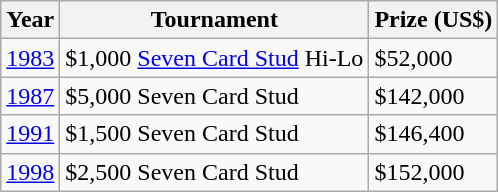<table class="wikitable">
<tr>
<th>Year</th>
<th>Tournament</th>
<th>Prize (US$)</th>
</tr>
<tr>
<td><a href='#'>1983</a></td>
<td>$1,000 <a href='#'>Seven Card Stud</a> Hi-Lo</td>
<td>$52,000</td>
</tr>
<tr>
<td><a href='#'>1987</a></td>
<td>$5,000 Seven Card Stud</td>
<td>$142,000</td>
</tr>
<tr>
<td><a href='#'>1991</a></td>
<td>$1,500 Seven Card Stud</td>
<td>$146,400</td>
</tr>
<tr>
<td><a href='#'>1998</a></td>
<td>$2,500 Seven Card Stud</td>
<td>$152,000</td>
</tr>
</table>
